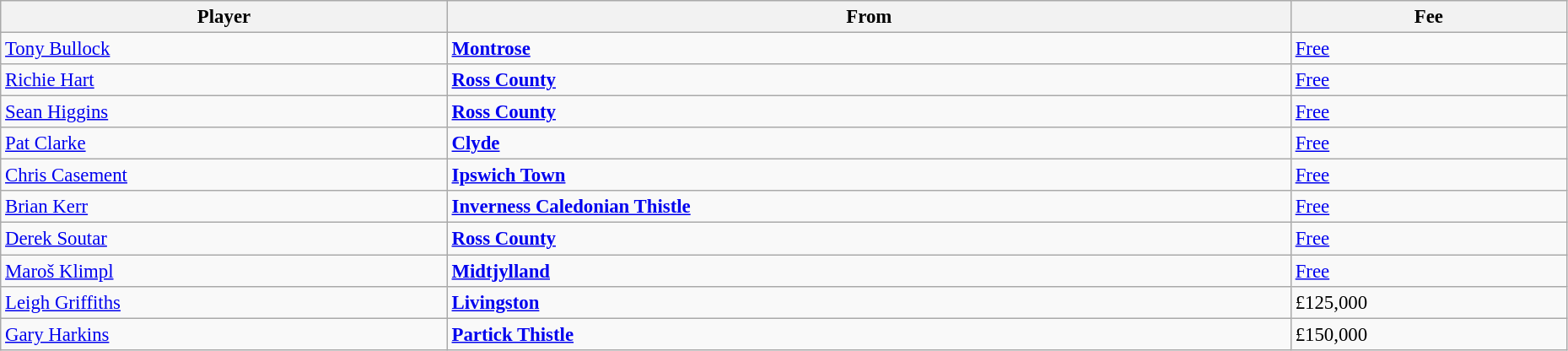<table class="wikitable" style="text-align:center; font-size:95%;width:98%; text-align:left">
<tr>
<th>Player</th>
<th>From</th>
<th>Fee</th>
</tr>
<tr>
<td> <a href='#'>Tony Bullock</a></td>
<td><strong> <a href='#'>Montrose</a></strong></td>
<td><a href='#'>Free</a></td>
</tr>
<tr>
<td> <a href='#'>Richie Hart</a></td>
<td><strong> <a href='#'>Ross County</a></strong></td>
<td><a href='#'>Free</a></td>
</tr>
<tr>
<td> <a href='#'>Sean Higgins</a></td>
<td><strong> <a href='#'>Ross County</a></strong></td>
<td><a href='#'>Free</a></td>
</tr>
<tr>
<td> <a href='#'>Pat Clarke</a></td>
<td><strong> <a href='#'>Clyde</a></strong></td>
<td><a href='#'>Free</a></td>
</tr>
<tr>
<td> <a href='#'>Chris Casement</a></td>
<td><strong> <a href='#'>Ipswich Town</a></strong></td>
<td><a href='#'>Free</a></td>
</tr>
<tr>
<td> <a href='#'>Brian Kerr</a></td>
<td><strong> <a href='#'>Inverness Caledonian Thistle</a></strong></td>
<td><a href='#'>Free</a></td>
</tr>
<tr>
<td> <a href='#'>Derek Soutar</a></td>
<td><strong> <a href='#'>Ross County</a></strong></td>
<td><a href='#'>Free</a></td>
</tr>
<tr>
<td> <a href='#'>Maroš Klimpl</a></td>
<td><strong> <a href='#'>Midtjylland</a></strong></td>
<td><a href='#'>Free</a></td>
</tr>
<tr>
<td> <a href='#'>Leigh Griffiths</a></td>
<td><strong> <a href='#'>Livingston</a></strong></td>
<td>£125,000</td>
</tr>
<tr>
<td> <a href='#'>Gary Harkins</a></td>
<td><strong> <a href='#'>Partick Thistle</a></strong></td>
<td>£150,000</td>
</tr>
</table>
